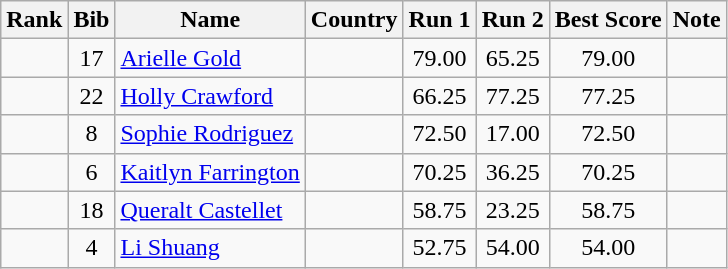<table class="wikitable sortable" style="text-align:center">
<tr>
<th>Rank</th>
<th>Bib</th>
<th>Name</th>
<th>Country</th>
<th>Run 1</th>
<th>Run 2</th>
<th>Best Score</th>
<th>Note</th>
</tr>
<tr>
<td></td>
<td>17</td>
<td align=left><a href='#'>Arielle Gold</a></td>
<td align=left></td>
<td>79.00</td>
<td>65.25</td>
<td>79.00</td>
<td></td>
</tr>
<tr>
<td></td>
<td>22</td>
<td align=left><a href='#'>Holly Crawford</a></td>
<td align=left></td>
<td>66.25</td>
<td>77.25</td>
<td>77.25</td>
<td></td>
</tr>
<tr>
<td></td>
<td>8</td>
<td align=left><a href='#'>Sophie Rodriguez</a></td>
<td align=left></td>
<td>72.50</td>
<td>17.00</td>
<td>72.50</td>
<td></td>
</tr>
<tr>
<td></td>
<td>6</td>
<td align=left><a href='#'>Kaitlyn Farrington</a></td>
<td align=left></td>
<td>70.25</td>
<td>36.25</td>
<td>70.25</td>
<td></td>
</tr>
<tr>
<td></td>
<td>18</td>
<td align=left><a href='#'>Queralt Castellet</a></td>
<td align=left></td>
<td>58.75</td>
<td>23.25</td>
<td>58.75</td>
<td></td>
</tr>
<tr>
<td></td>
<td>4</td>
<td align=left><a href='#'>Li Shuang</a></td>
<td align=left></td>
<td>52.75</td>
<td>54.00</td>
<td>54.00</td>
<td></td>
</tr>
</table>
